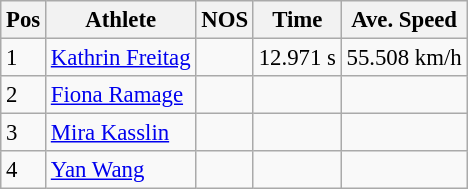<table class="wikitable" style="font-size:95%;">
<tr>
<th>Pos</th>
<th>Athlete</th>
<th>NOS</th>
<th>Time</th>
<th>Ave. Speed</th>
</tr>
<tr>
<td>1</td>
<td><a href='#'>Kathrin Freitag</a></td>
<td></td>
<td>12.971 s</td>
<td>55.508 km/h</td>
</tr>
<tr>
<td>2</td>
<td><a href='#'>Fiona Ramage</a></td>
<td></td>
<td></td>
<td></td>
</tr>
<tr>
<td>3</td>
<td><a href='#'>Mira Kasslin</a></td>
<td></td>
<td></td>
<td></td>
</tr>
<tr>
<td>4</td>
<td><a href='#'>Yan Wang</a></td>
<td></td>
<td></td>
<td></td>
</tr>
</table>
